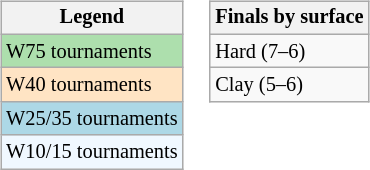<table>
<tr valign=top>
<td><br><table class=wikitable style="font-size:85%;">
<tr>
<th>Legend</th>
</tr>
<tr style="background:#addfad;">
<td>W75 tournaments</td>
</tr>
<tr style=background:#ffe4c4;">
<td>W40 tournaments</td>
</tr>
<tr style="background:lightblue;">
<td>W25/35 tournaments</td>
</tr>
<tr style="background:#f0f8ff;">
<td>W10/15 tournaments</td>
</tr>
</table>
</td>
<td><br><table class="wikitable" style=font-size:85%;>
<tr>
<th>Finals by surface</th>
</tr>
<tr>
<td>Hard (7–6)</td>
</tr>
<tr>
<td>Clay (5–6)</td>
</tr>
</table>
</td>
</tr>
</table>
